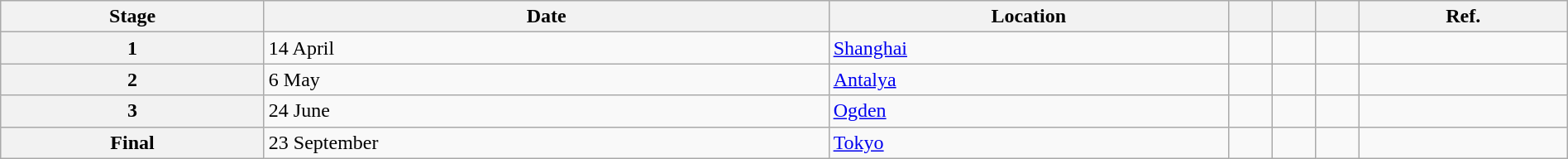<table class="wikitable" style="width:100%">
<tr>
<th>Stage</th>
<th>Date</th>
<th>Location</th>
<th></th>
<th></th>
<th></th>
<th>Ref.</th>
</tr>
<tr>
<th>1</th>
<td>14 April</td>
<td> <a href='#'>Shanghai</a></td>
<td></td>
<td></td>
<td></td>
<td> </td>
</tr>
<tr>
<th>2</th>
<td>6 May</td>
<td> <a href='#'>Antalya</a></td>
<td></td>
<td></td>
<td></td>
<td></td>
</tr>
<tr>
<th>3</th>
<td>24 June</td>
<td> <a href='#'>Ogden</a></td>
<td></td>
<td></td>
<td></td>
<td> </td>
</tr>
<tr>
<th>Final</th>
<td>23 September</td>
<td> <a href='#'>Tokyo</a></td>
<td></td>
<td></td>
<td></td>
<td> </td>
</tr>
</table>
